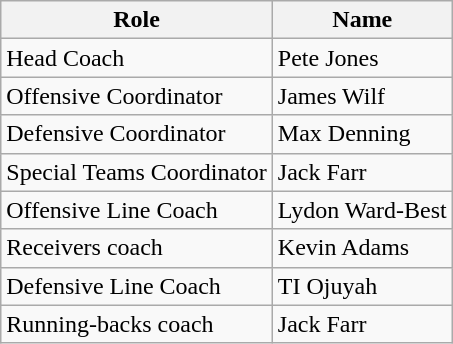<table class="wikitable">
<tr>
<th>Role</th>
<th>Name</th>
</tr>
<tr>
<td>Head Coach</td>
<td>Pete Jones</td>
</tr>
<tr>
<td>Offensive Coordinator</td>
<td>James Wilf</td>
</tr>
<tr>
<td>Defensive Coordinator</td>
<td>Max Denning</td>
</tr>
<tr>
<td>Special Teams Coordinator</td>
<td>Jack Farr</td>
</tr>
<tr>
<td>Offensive Line Coach</td>
<td>Lydon Ward-Best</td>
</tr>
<tr>
<td>Receivers coach</td>
<td>Kevin Adams</td>
</tr>
<tr>
<td>Defensive Line Coach</td>
<td>TI Ojuyah</td>
</tr>
<tr>
<td>Running-backs coach</td>
<td>Jack Farr</td>
</tr>
</table>
